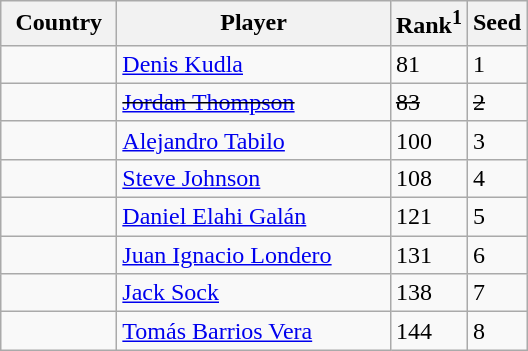<table class="sortable wikitable">
<tr>
<th width="70">Country</th>
<th width="175">Player</th>
<th>Rank<sup>1</sup></th>
<th>Seed</th>
</tr>
<tr>
<td></td>
<td><a href='#'>Denis Kudla</a></td>
<td>81</td>
<td>1</td>
</tr>
<tr>
<td><s></s></td>
<td><s><a href='#'>Jordan Thompson</a></s></td>
<td><s>83</s></td>
<td><s>2</s></td>
</tr>
<tr>
<td></td>
<td><a href='#'>Alejandro Tabilo</a></td>
<td>100</td>
<td>3</td>
</tr>
<tr>
<td></td>
<td><a href='#'>Steve Johnson</a></td>
<td>108</td>
<td>4</td>
</tr>
<tr>
<td></td>
<td><a href='#'>Daniel Elahi Galán</a></td>
<td>121</td>
<td>5</td>
</tr>
<tr>
<td></td>
<td><a href='#'>Juan Ignacio Londero</a></td>
<td>131</td>
<td>6</td>
</tr>
<tr>
<td></td>
<td><a href='#'>Jack Sock</a></td>
<td>138</td>
<td>7</td>
</tr>
<tr>
<td></td>
<td><a href='#'>Tomás Barrios Vera</a></td>
<td>144</td>
<td>8</td>
</tr>
</table>
